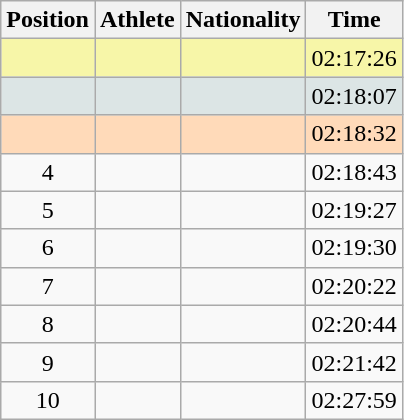<table class="wikitable sortable">
<tr>
<th scope="col">Position</th>
<th scope="col">Athlete</th>
<th scope="col">Nationality</th>
<th scope="col">Time</th>
</tr>
<tr bgcolor="#F7F6A8">
<td align=center></td>
<td></td>
<td></td>
<td>02:17:26</td>
</tr>
<tr bgcolor="#DCE5E5">
<td align=center></td>
<td></td>
<td></td>
<td>02:18:07</td>
</tr>
<tr bgcolor="#FFDAB9">
<td align=center></td>
<td></td>
<td></td>
<td>02:18:32</td>
</tr>
<tr>
<td align=center>4</td>
<td></td>
<td></td>
<td>02:18:43</td>
</tr>
<tr>
<td align=center>5</td>
<td></td>
<td></td>
<td>02:19:27</td>
</tr>
<tr>
<td align=center>6</td>
<td></td>
<td></td>
<td>02:19:30</td>
</tr>
<tr>
<td align=center>7</td>
<td></td>
<td></td>
<td>02:20:22</td>
</tr>
<tr>
<td align=center>8</td>
<td></td>
<td></td>
<td>02:20:44</td>
</tr>
<tr>
<td align=center>9</td>
<td></td>
<td></td>
<td>02:21:42</td>
</tr>
<tr>
<td align=center>10</td>
<td></td>
<td></td>
<td>02:27:59</td>
</tr>
</table>
